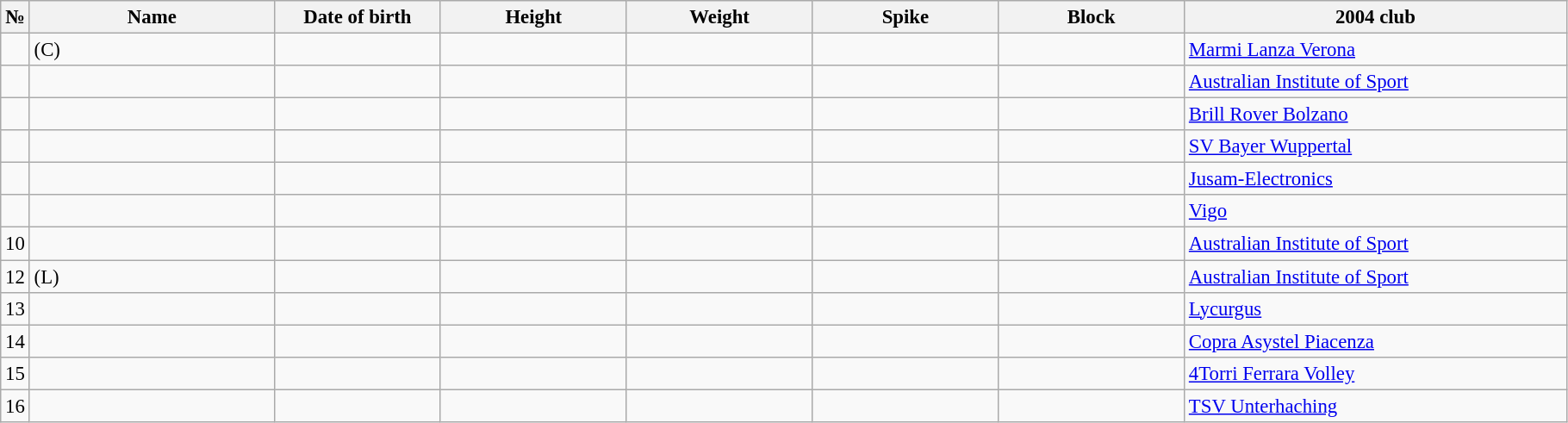<table class="wikitable sortable" style="font-size:95%; text-align:center;">
<tr>
<th>№</th>
<th style="width:12em">Name</th>
<th style="width:8em">Date of birth</th>
<th style="width:9em">Height</th>
<th style="width:9em">Weight</th>
<th style="width:9em">Spike</th>
<th style="width:9em">Block</th>
<th style="width:19em">2004 club</th>
</tr>
<tr>
<td></td>
<td style="text-align:left;"> (C)</td>
<td style="text-align:right;"></td>
<td></td>
<td></td>
<td></td>
<td></td>
<td style="text-align:left;"> <a href='#'>Marmi Lanza Verona</a></td>
</tr>
<tr>
<td></td>
<td style="text-align:left;"></td>
<td style="text-align:right;"></td>
<td></td>
<td></td>
<td></td>
<td></td>
<td style="text-align:left;"> <a href='#'>Australian Institute of Sport</a></td>
</tr>
<tr>
<td></td>
<td style="text-align:left;"></td>
<td style="text-align:right;"></td>
<td></td>
<td></td>
<td></td>
<td></td>
<td style="text-align:left;"> <a href='#'>Brill Rover Bolzano</a></td>
</tr>
<tr>
<td></td>
<td style="text-align:left;"></td>
<td style="text-align:right;"></td>
<td></td>
<td></td>
<td></td>
<td></td>
<td style="text-align:left;"> <a href='#'>SV Bayer Wuppertal</a></td>
</tr>
<tr>
<td></td>
<td style="text-align:left;"></td>
<td style="text-align:right;"></td>
<td></td>
<td></td>
<td></td>
<td></td>
<td style="text-align:left;"> <a href='#'>Jusam-Electronics</a></td>
</tr>
<tr>
<td></td>
<td style="text-align:left;"></td>
<td style="text-align:right;"></td>
<td></td>
<td></td>
<td></td>
<td></td>
<td style="text-align:left;"> <a href='#'>Vigo</a></td>
</tr>
<tr>
<td>10</td>
<td style="text-align:left;"></td>
<td style="text-align:right;"></td>
<td></td>
<td></td>
<td></td>
<td></td>
<td style="text-align:left;"> <a href='#'>Australian Institute of Sport</a></td>
</tr>
<tr>
<td>12</td>
<td style="text-align:left;"> (L)</td>
<td style="text-align:right;"></td>
<td></td>
<td></td>
<td></td>
<td></td>
<td style="text-align:left;"> <a href='#'>Australian Institute of Sport</a></td>
</tr>
<tr>
<td>13</td>
<td style="text-align:left;"></td>
<td style="text-align:right;"></td>
<td></td>
<td></td>
<td></td>
<td></td>
<td style="text-align:left;"> <a href='#'>Lycurgus</a></td>
</tr>
<tr>
<td>14</td>
<td style="text-align:left;"></td>
<td style="text-align:right;"></td>
<td></td>
<td></td>
<td></td>
<td></td>
<td style="text-align:left;"> <a href='#'>Copra Asystel Piacenza</a></td>
</tr>
<tr>
<td>15</td>
<td style="text-align:left;"></td>
<td style="text-align:right;"></td>
<td></td>
<td></td>
<td></td>
<td></td>
<td style="text-align:left;"> <a href='#'>4Torri Ferrara Volley</a></td>
</tr>
<tr>
<td>16</td>
<td style="text-align:left;"></td>
<td style="text-align:right;"></td>
<td></td>
<td></td>
<td></td>
<td></td>
<td style="text-align:left;"> <a href='#'>TSV Unterhaching</a></td>
</tr>
</table>
